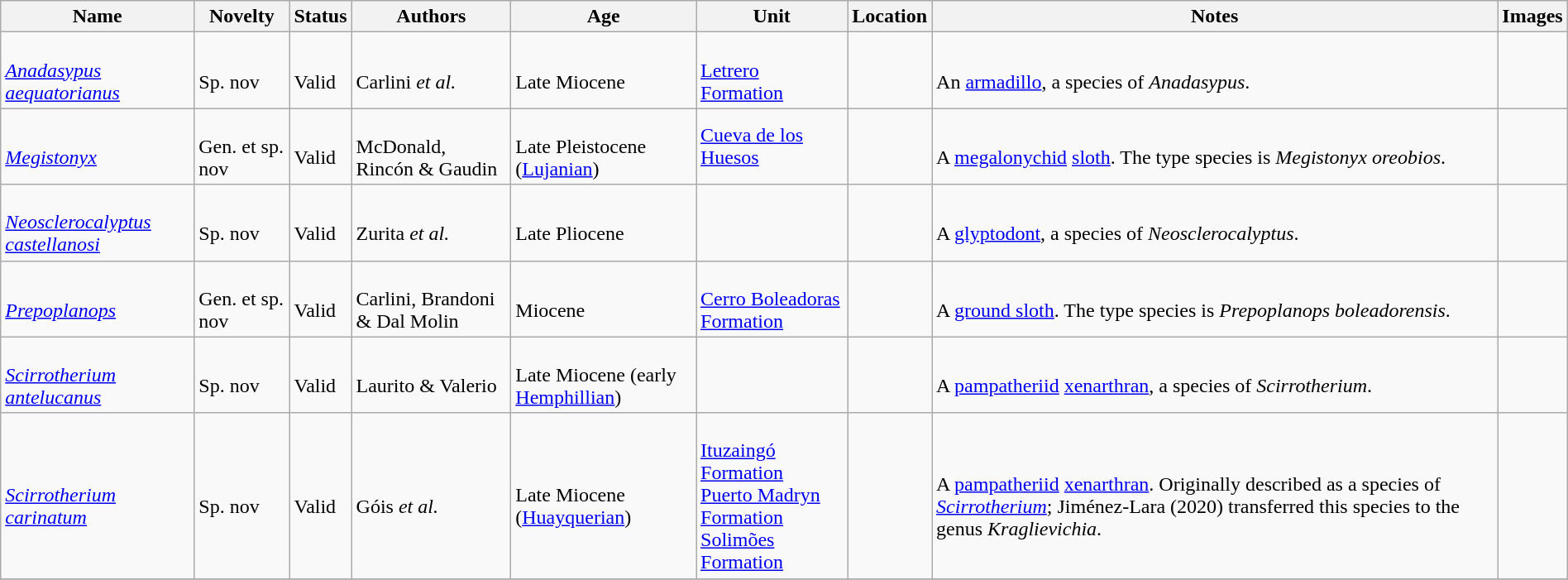<table class="wikitable sortable" align="center" width="100%">
<tr>
<th>Name</th>
<th>Novelty</th>
<th>Status</th>
<th>Authors</th>
<th>Age</th>
<th>Unit</th>
<th>Location</th>
<th>Notes</th>
<th>Images</th>
</tr>
<tr>
<td><br><em><a href='#'>Anadasypus aequatorianus</a></em></td>
<td><br>Sp. nov</td>
<td><br>Valid</td>
<td><br>Carlini <em>et al.</em></td>
<td><br>Late Miocene</td>
<td><br><a href='#'>Letrero Formation</a></td>
<td><br></td>
<td><br>An <a href='#'>armadillo</a>, a species of <em>Anadasypus</em>.</td>
<td></td>
</tr>
<tr>
<td><br><em><a href='#'>Megistonyx</a></em></td>
<td><br>Gen. et sp. nov</td>
<td><br>Valid</td>
<td><br>McDonald, Rincón & Gaudin</td>
<td><br>Late Pleistocene (<a href='#'>Lujanian</a>)</td>
<td><a href='#'>Cueva de los Huesos</a></td>
<td><br></td>
<td><br>A <a href='#'>megalonychid</a> <a href='#'>sloth</a>. The type species is <em>Megistonyx oreobios</em>.</td>
<td></td>
</tr>
<tr>
<td><br><em><a href='#'>Neosclerocalyptus castellanosi</a></em></td>
<td><br>Sp. nov</td>
<td><br>Valid</td>
<td><br>Zurita <em>et al.</em></td>
<td><br>Late Pliocene</td>
<td></td>
<td><br></td>
<td><br>A <a href='#'>glyptodont</a>, a species of <em>Neosclerocalyptus</em>.</td>
<td></td>
</tr>
<tr>
<td><br><em><a href='#'>Prepoplanops</a></em></td>
<td><br>Gen. et sp. nov</td>
<td><br>Valid</td>
<td><br>Carlini, Brandoni & Dal Molin</td>
<td><br>Miocene</td>
<td><br><a href='#'>Cerro Boleadoras Formation</a></td>
<td><br></td>
<td><br>A <a href='#'>ground sloth</a>. The type species is <em>Prepoplanops boleadorensis</em>.</td>
<td></td>
</tr>
<tr>
<td><br><em><a href='#'>Scirrotherium antelucanus</a></em></td>
<td><br>Sp. nov</td>
<td><br>Valid</td>
<td><br>Laurito & Valerio</td>
<td><br>Late Miocene (early <a href='#'>Hemphillian</a>)</td>
<td></td>
<td><br></td>
<td><br>A <a href='#'>pampatheriid</a> <a href='#'>xenarthran</a>, a species of <em>Scirrotherium</em>.</td>
<td></td>
</tr>
<tr>
<td><br><em><a href='#'>Scirrotherium carinatum</a></em></td>
<td><br>Sp. nov</td>
<td><br>Valid</td>
<td><br>Góis <em>et al.</em></td>
<td><br>Late Miocene (<a href='#'>Huayquerian</a>)</td>
<td><br><a href='#'>Ituzaingó Formation</a><br>
<a href='#'>Puerto Madryn Formation</a><br>
<a href='#'>Solimões Formation</a></td>
<td><br><br>
</td>
<td><br>A <a href='#'>pampatheriid</a> <a href='#'>xenarthran</a>. Originally described as a species of <em><a href='#'>Scirrotherium</a></em>; Jiménez-Lara (2020) transferred this species to the genus <em>Kraglievichia</em>.</td>
<td></td>
</tr>
<tr>
</tr>
</table>
